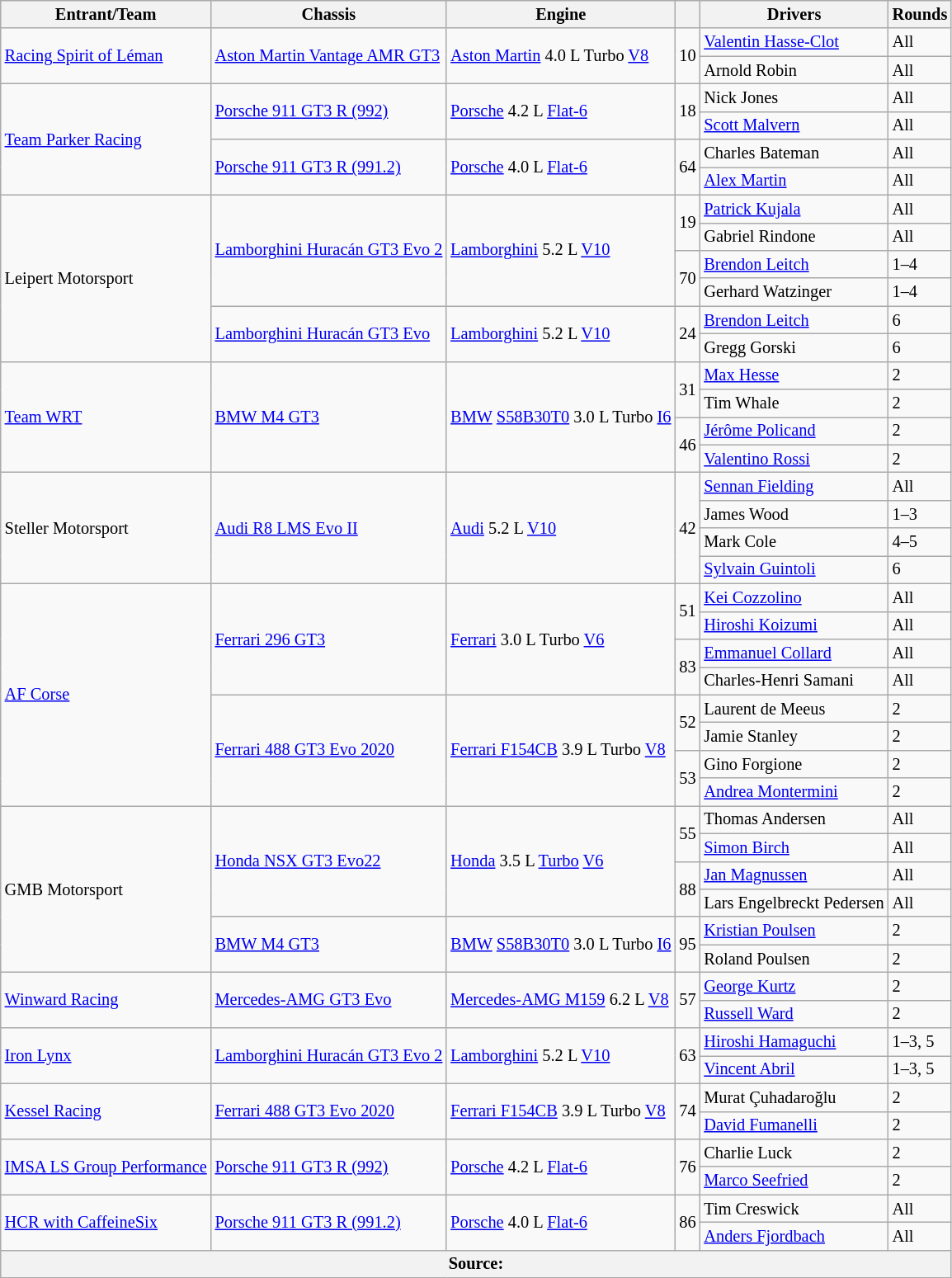<table class="wikitable" style="font-size: 85%;">
<tr>
<th>Entrant/Team</th>
<th>Chassis</th>
<th>Engine</th>
<th></th>
<th>Drivers</th>
<th>Rounds</th>
</tr>
<tr>
<td rowspan=2> <a href='#'>Racing Spirit of Léman</a></td>
<td rowspan=2><a href='#'>Aston Martin Vantage AMR GT3</a></td>
<td rowspan=2><a href='#'>Aston Martin</a> 4.0 L Turbo <a href='#'>V8</a></td>
<td rowspan=2 align=center>10</td>
<td> <a href='#'>Valentin Hasse-Clot</a></td>
<td>All</td>
</tr>
<tr>
<td> Arnold Robin</td>
<td>All</td>
</tr>
<tr>
<td rowspan=4> <a href='#'>Team Parker Racing</a></td>
<td rowspan=2><a href='#'>Porsche 911 GT3 R (992)</a></td>
<td rowspan=2><a href='#'>Porsche</a> 4.2 L <a href='#'>Flat-6</a></td>
<td rowspan=2 align=center>18</td>
<td> Nick Jones</td>
<td>All</td>
</tr>
<tr>
<td> <a href='#'>Scott Malvern</a></td>
<td>All</td>
</tr>
<tr>
<td rowspan=2><a href='#'>Porsche 911 GT3 R (991.2)</a></td>
<td rowspan=2><a href='#'>Porsche</a> 4.0 L <a href='#'>Flat-6</a></td>
<td rowspan=2 align=center>64</td>
<td> Charles Bateman</td>
<td>All</td>
</tr>
<tr>
<td> <a href='#'>Alex Martin</a></td>
<td>All</td>
</tr>
<tr>
<td rowspan=6> Leipert Motorsport</td>
<td rowspan=4><a href='#'>Lamborghini Huracán GT3 Evo 2</a></td>
<td rowspan=4><a href='#'>Lamborghini</a> 5.2 L <a href='#'>V10</a></td>
<td rowspan=2 align=center>19</td>
<td> <a href='#'>Patrick Kujala</a></td>
<td>All</td>
</tr>
<tr>
<td> Gabriel Rindone</td>
<td>All</td>
</tr>
<tr>
<td rowspan=2 align=center>70</td>
<td> <a href='#'>Brendon Leitch</a></td>
<td>1–4</td>
</tr>
<tr>
<td> Gerhard Watzinger</td>
<td>1–4</td>
</tr>
<tr>
<td rowspan="2"><a href='#'>Lamborghini Huracán GT3 Evo</a></td>
<td rowspan="2"><a href='#'>Lamborghini</a> 5.2 L <a href='#'>V10</a></td>
<td rowspan="2" align="center">24</td>
<td> <a href='#'>Brendon Leitch</a></td>
<td>6</td>
</tr>
<tr>
<td> Gregg Gorski</td>
<td>6</td>
</tr>
<tr>
<td rowspan=4> <a href='#'>Team WRT</a></td>
<td rowspan=4><a href='#'>BMW M4 GT3</a></td>
<td rowspan=4><a href='#'>BMW</a> <a href='#'>S58B30T0</a> 3.0 L Turbo <a href='#'>I6</a></td>
<td rowspan=2 align=center>31</td>
<td> <a href='#'>Max Hesse</a></td>
<td>2</td>
</tr>
<tr>
<td> Tim Whale</td>
<td>2</td>
</tr>
<tr>
<td rowspan=2 align=center>46</td>
<td> <a href='#'>Jérôme Policand</a></td>
<td>2</td>
</tr>
<tr>
<td> <a href='#'>Valentino Rossi</a></td>
<td>2</td>
</tr>
<tr>
<td rowspan=4> Steller Motorsport</td>
<td rowspan=4><a href='#'>Audi R8 LMS Evo II</a></td>
<td rowspan=4><a href='#'>Audi</a> 5.2 L <a href='#'>V10</a></td>
<td rowspan=4 align=center>42</td>
<td> <a href='#'>Sennan Fielding</a></td>
<td>All</td>
</tr>
<tr>
<td> James Wood</td>
<td>1–3</td>
</tr>
<tr>
<td> Mark Cole</td>
<td>4–5</td>
</tr>
<tr>
<td> <a href='#'>Sylvain Guintoli</a></td>
<td>6</td>
</tr>
<tr>
<td rowspan=8> <a href='#'>AF Corse</a></td>
<td rowspan=4><a href='#'>Ferrari 296 GT3</a></td>
<td rowspan=4><a href='#'>Ferrari</a> 3.0 L Turbo <a href='#'>V6</a></td>
<td rowspan=2 align=center>51</td>
<td> <a href='#'>Kei Cozzolino</a></td>
<td>All</td>
</tr>
<tr>
<td> <a href='#'>Hiroshi Koizumi</a></td>
<td>All</td>
</tr>
<tr>
<td rowspan=2 align=center>83</td>
<td> <a href='#'>Emmanuel Collard</a></td>
<td>All</td>
</tr>
<tr>
<td> Charles-Henri Samani</td>
<td>All</td>
</tr>
<tr>
<td rowspan=4><a href='#'>Ferrari 488 GT3 Evo 2020</a></td>
<td rowspan=4><a href='#'>Ferrari F154CB</a> 3.9 L Turbo <a href='#'>V8</a></td>
<td rowspan=2 align=center>52</td>
<td> Laurent de Meeus</td>
<td>2</td>
</tr>
<tr>
<td> Jamie Stanley</td>
<td>2</td>
</tr>
<tr>
<td rowspan=2 align=center>53</td>
<td> Gino Forgione</td>
<td>2</td>
</tr>
<tr>
<td> <a href='#'>Andrea Montermini</a></td>
<td>2</td>
</tr>
<tr>
<td rowspan=6> GMB Motorsport</td>
<td rowspan=4><a href='#'>Honda NSX GT3 Evo22</a></td>
<td rowspan=4><a href='#'>Honda</a> 3.5 L <a href='#'>Turbo</a> <a href='#'>V6</a></td>
<td rowspan=2 align=center>55</td>
<td> Thomas Andersen</td>
<td>All</td>
</tr>
<tr>
<td> <a href='#'>Simon Birch</a></td>
<td>All</td>
</tr>
<tr>
<td rowspan=2 align=center>88</td>
<td> <a href='#'>Jan Magnussen</a></td>
<td>All</td>
</tr>
<tr>
<td> Lars Engelbreckt Pedersen</td>
<td>All</td>
</tr>
<tr>
<td rowspan=2><a href='#'>BMW M4 GT3</a></td>
<td rowspan=2><a href='#'>BMW</a> <a href='#'>S58B30T0</a> 3.0 L Turbo <a href='#'>I6</a></td>
<td rowspan=2 align=center>95</td>
<td> <a href='#'>Kristian Poulsen</a></td>
<td>2</td>
</tr>
<tr>
<td> Roland Poulsen</td>
<td>2</td>
</tr>
<tr>
<td rowspan=2> <a href='#'>Winward Racing</a></td>
<td rowspan=2><a href='#'>Mercedes-AMG GT3 Evo</a></td>
<td rowspan=2><a href='#'>Mercedes-AMG M159</a> 6.2 L <a href='#'>V8</a></td>
<td rowspan=2 align=center>57</td>
<td> <a href='#'>George Kurtz</a></td>
<td>2</td>
</tr>
<tr>
<td> <a href='#'>Russell Ward</a></td>
<td>2</td>
</tr>
<tr>
<td rowspan=2> <a href='#'>Iron Lynx</a></td>
<td rowspan=2><a href='#'>Lamborghini Huracán GT3 Evo 2</a></td>
<td rowspan=2><a href='#'>Lamborghini</a> 5.2 L <a href='#'>V10</a></td>
<td rowspan=2 align=center>63</td>
<td> <a href='#'>Hiroshi Hamaguchi</a></td>
<td>1–3, 5</td>
</tr>
<tr>
<td> <a href='#'>Vincent Abril</a></td>
<td>1–3, 5</td>
</tr>
<tr>
<td rowspan=2> <a href='#'>Kessel Racing</a></td>
<td rowspan=2><a href='#'>Ferrari 488 GT3 Evo 2020</a></td>
<td rowspan=2><a href='#'>Ferrari F154CB</a> 3.9 L Turbo <a href='#'>V8</a></td>
<td rowspan=2 align=center>74</td>
<td> Murat Çuhadaroğlu</td>
<td>2</td>
</tr>
<tr>
<td> <a href='#'>David Fumanelli</a></td>
<td>2</td>
</tr>
<tr>
<td rowspan=2> <a href='#'>IMSA LS Group Performance</a></td>
<td rowspan=2><a href='#'>Porsche 911 GT3 R (992)</a></td>
<td rowspan=2><a href='#'>Porsche</a> 4.2 L <a href='#'>Flat-6</a></td>
<td rowspan=2 align=center>76</td>
<td> Charlie Luck</td>
<td>2</td>
</tr>
<tr>
<td> <a href='#'>Marco Seefried</a></td>
<td>2</td>
</tr>
<tr>
<td rowspan=2> <a href='#'>HCR with CaffeineSix</a></td>
<td rowspan=2><a href='#'>Porsche 911 GT3 R (991.2)</a></td>
<td rowspan=2><a href='#'>Porsche</a> 4.0 L <a href='#'>Flat-6</a></td>
<td rowspan=2 align=center>86</td>
<td> Tim Creswick</td>
<td>All</td>
</tr>
<tr>
<td> <a href='#'>Anders Fjordbach</a></td>
<td>All</td>
</tr>
<tr>
<th colspan=6>Source:</th>
</tr>
</table>
